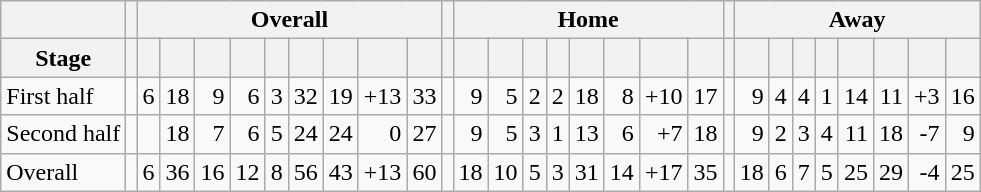<table class="wikitable" style="text-align: right;">
<tr>
<th rawspan=2></th>
<th rawspan=2></th>
<th colspan=9>Overall</th>
<th rawspan=1></th>
<th colspan=8>Home</th>
<th rawspan=1></th>
<th colspan=8>Away</th>
</tr>
<tr>
<th>Stage</th>
<th></th>
<th></th>
<th></th>
<th></th>
<th></th>
<th></th>
<th></th>
<th></th>
<th></th>
<th></th>
<th></th>
<th></th>
<th></th>
<th></th>
<th></th>
<th></th>
<th></th>
<th></th>
<th></th>
<th></th>
<th></th>
<th></th>
<th></th>
<th></th>
<th></th>
<th></th>
<th></th>
<th></th>
</tr>
<tr>
<td align="left">First half</td>
<td></td>
<td>6</td>
<td>18</td>
<td>9</td>
<td>6</td>
<td>3</td>
<td>32</td>
<td>19</td>
<td>+13</td>
<td>33</td>
<td></td>
<td>9</td>
<td>5</td>
<td>2</td>
<td>2</td>
<td>18</td>
<td>8</td>
<td>+10</td>
<td>17</td>
<td></td>
<td>9</td>
<td>4</td>
<td>4</td>
<td>1</td>
<td>14</td>
<td>11</td>
<td>+3</td>
<td>16</td>
</tr>
<tr>
<td align="left">Second half</td>
<td></td>
<td></td>
<td>18</td>
<td>7</td>
<td>6</td>
<td>5</td>
<td>24</td>
<td>24</td>
<td>0</td>
<td>27</td>
<td></td>
<td>9</td>
<td>5</td>
<td>3</td>
<td>1</td>
<td>13</td>
<td>6</td>
<td>+7</td>
<td>18</td>
<td></td>
<td>9</td>
<td>2</td>
<td>3</td>
<td>4</td>
<td>11</td>
<td>18</td>
<td>-7</td>
<td>9</td>
</tr>
<tr>
<td align="left">Overall</td>
<td></td>
<td>6</td>
<td>36</td>
<td>16</td>
<td>12</td>
<td>8</td>
<td>56</td>
<td>43</td>
<td>+13</td>
<td>60</td>
<td></td>
<td>18</td>
<td>10</td>
<td>5</td>
<td>3</td>
<td>31</td>
<td>14</td>
<td>+17</td>
<td>35</td>
<td></td>
<td>18</td>
<td>6</td>
<td>7</td>
<td>5</td>
<td>25</td>
<td>29</td>
<td>-4</td>
<td>25</td>
</tr>
</table>
